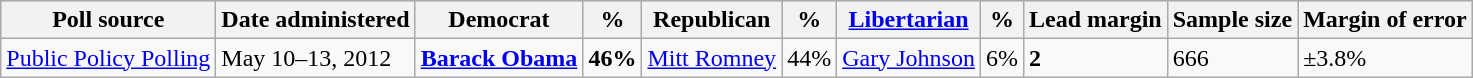<table class="wikitable">
<tr style="background:lightgrey;">
<th>Poll source</th>
<th>Date administered</th>
<th>Democrat</th>
<th>%</th>
<th>Republican</th>
<th>%</th>
<th><a href='#'>Libertarian</a></th>
<th>%</th>
<th>Lead margin</th>
<th>Sample size</th>
<th>Margin of error</th>
</tr>
<tr>
<td><a href='#'>Public Policy Polling</a></td>
<td>May 10–13, 2012</td>
<td><strong><a href='#'>Barack Obama</a></strong></td>
<td><strong>46%</strong></td>
<td><a href='#'>Mitt Romney</a></td>
<td>44%</td>
<td><a href='#'>Gary Johnson</a></td>
<td>6%</td>
<td><strong>2</strong></td>
<td>666</td>
<td>±3.8%</td>
</tr>
</table>
